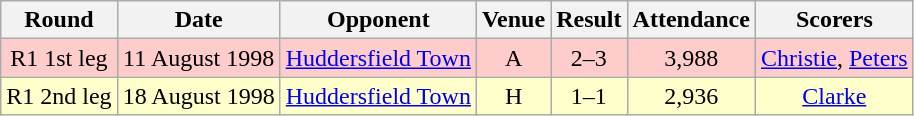<table class= "wikitable " style="font-size:100%; text-align:center">
<tr>
<th>Round</th>
<th>Date</th>
<th>Opponent</th>
<th>Venue</th>
<th>Result</th>
<th>Attendance</th>
<th>Scorers</th>
</tr>
<tr style="background: #FFCCCC;">
<td>R1 1st leg</td>
<td>11 August 1998</td>
<td><a href='#'>Huddersfield Town</a></td>
<td>A</td>
<td>2–3</td>
<td>3,988</td>
<td><a href='#'>Christie</a>, <a href='#'>Peters</a></td>
</tr>
<tr style="background: #FFFFCC;">
<td>R1 2nd leg</td>
<td>18 August 1998</td>
<td><a href='#'>Huddersfield Town</a></td>
<td>H</td>
<td>1–1</td>
<td>2,936</td>
<td><a href='#'>Clarke</a></td>
</tr>
</table>
